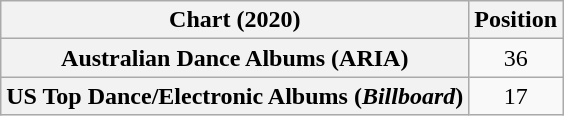<table class="wikitable sortable plainrowheaders" style="text-align:center">
<tr>
<th scope="col">Chart (2020)</th>
<th scope="col">Position</th>
</tr>
<tr>
<th scope="row">Australian Dance Albums (ARIA)</th>
<td>36</td>
</tr>
<tr>
<th scope="row">US Top Dance/Electronic Albums (<em>Billboard</em>)</th>
<td>17</td>
</tr>
</table>
